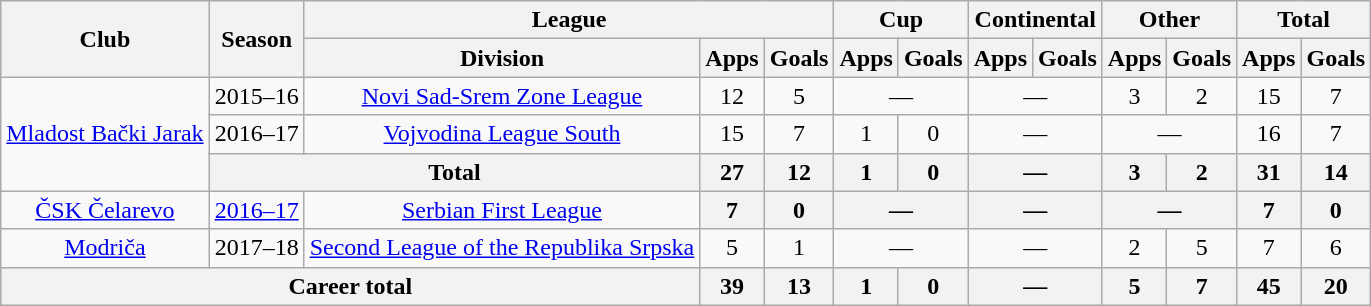<table class="wikitable" style="text-align:center">
<tr>
<th rowspan="2">Club</th>
<th rowspan="2">Season</th>
<th colspan="3">League</th>
<th colspan="2">Cup</th>
<th colspan="2">Continental</th>
<th colspan="2">Other</th>
<th colspan="2">Total</th>
</tr>
<tr>
<th>Division</th>
<th>Apps</th>
<th>Goals</th>
<th>Apps</th>
<th>Goals</th>
<th>Apps</th>
<th>Goals</th>
<th>Apps</th>
<th>Goals</th>
<th>Apps</th>
<th>Goals</th>
</tr>
<tr>
<td rowspan="3"><a href='#'>Mladost Bački Jarak</a></td>
<td>2015–16</td>
<td><a href='#'>Novi Sad-Srem Zone League</a></td>
<td>12</td>
<td>5</td>
<td colspan="2">—</td>
<td colspan="2">—</td>
<td>3</td>
<td>2</td>
<td>15</td>
<td>7</td>
</tr>
<tr>
<td>2016–17</td>
<td><a href='#'>Vojvodina League South</a></td>
<td>15</td>
<td>7</td>
<td>1</td>
<td>0</td>
<td colspan="2">—</td>
<td colspan="2">—</td>
<td>16</td>
<td>7</td>
</tr>
<tr>
<th colspan="2">Total</th>
<th>27</th>
<th>12</th>
<th>1</th>
<th>0</th>
<th colspan="2">—</th>
<th>3</th>
<th>2</th>
<th>31</th>
<th>14</th>
</tr>
<tr>
<td><a href='#'>ČSK Čelarevo</a></td>
<td><a href='#'>2016–17</a></td>
<td><a href='#'>Serbian First League</a></td>
<th>7</th>
<th>0</th>
<th colspan="2">—</th>
<th colspan="2">—</th>
<th colspan="2">—</th>
<th>7</th>
<th>0</th>
</tr>
<tr>
<td><a href='#'>Modriča</a></td>
<td>2017–18</td>
<td><a href='#'>Second League of the Republika Srpska</a></td>
<td>5</td>
<td>1</td>
<td colspan="2">—</td>
<td colspan="2">—</td>
<td>2</td>
<td>5</td>
<td>7</td>
<td>6</td>
</tr>
<tr>
<th colspan="3">Career total</th>
<th>39</th>
<th>13</th>
<th>1</th>
<th>0</th>
<th colspan="2">—</th>
<th>5</th>
<th>7</th>
<th>45</th>
<th>20</th>
</tr>
</table>
